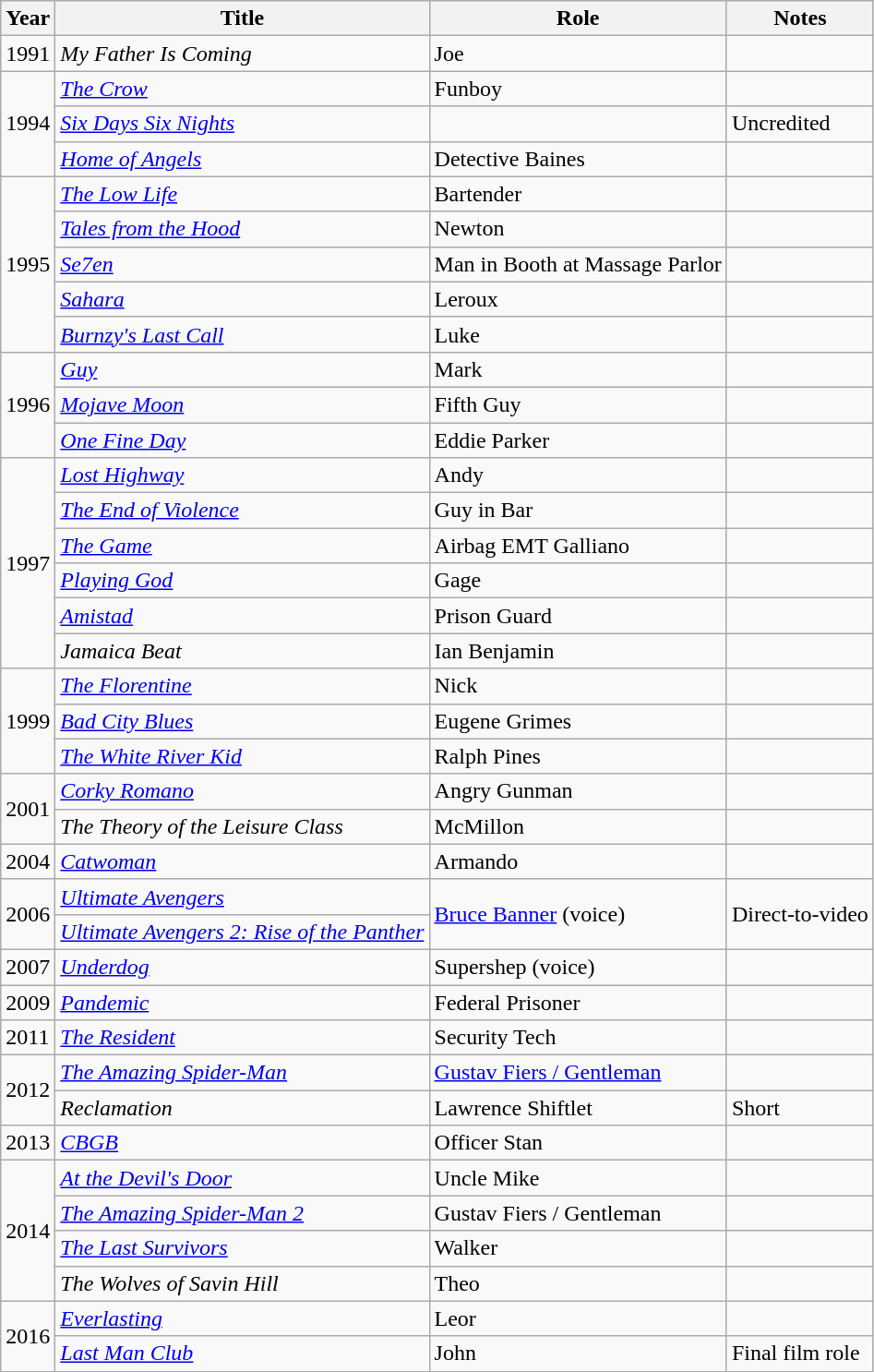<table class="wikitable">
<tr>
<th>Year</th>
<th>Title</th>
<th>Role</th>
<th>Notes</th>
</tr>
<tr>
<td>1991</td>
<td><em>My Father Is Coming</em></td>
<td>Joe</td>
<td></td>
</tr>
<tr>
<td rowspan="3">1994</td>
<td><em><a href='#'>The Crow</a></em></td>
<td>Funboy</td>
<td></td>
</tr>
<tr>
<td><em><a href='#'>Six Days Six Nights</a></em></td>
<td></td>
<td>Uncredited</td>
</tr>
<tr>
<td><em><a href='#'>Home of Angels</a></em></td>
<td>Detective Baines</td>
<td></td>
</tr>
<tr>
<td rowspan="5">1995</td>
<td><em><a href='#'>The Low Life</a></em></td>
<td>Bartender</td>
<td></td>
</tr>
<tr>
<td><em><a href='#'>Tales from the Hood</a></em></td>
<td>Newton</td>
<td></td>
</tr>
<tr>
<td><em><a href='#'>Se7en</a></em></td>
<td>Man in Booth at Massage Parlor</td>
<td></td>
</tr>
<tr>
<td><em><a href='#'>Sahara</a></em></td>
<td>Leroux</td>
<td></td>
</tr>
<tr>
<td><em><a href='#'>Burnzy's Last Call</a></em></td>
<td>Luke</td>
<td></td>
</tr>
<tr>
<td rowspan="3">1996</td>
<td><em><a href='#'>Guy</a></em></td>
<td>Mark</td>
<td></td>
</tr>
<tr>
<td><em><a href='#'>Mojave Moon</a></em></td>
<td>Fifth Guy</td>
<td></td>
</tr>
<tr>
<td><em><a href='#'>One Fine Day</a></em></td>
<td>Eddie Parker</td>
<td></td>
</tr>
<tr>
<td rowspan="6">1997</td>
<td><em><a href='#'>Lost Highway</a></em></td>
<td>Andy</td>
<td></td>
</tr>
<tr>
<td><em><a href='#'>The End of Violence</a></em></td>
<td>Guy in Bar</td>
<td></td>
</tr>
<tr>
<td><em><a href='#'>The Game</a></em></td>
<td>Airbag EMT Galliano</td>
<td></td>
</tr>
<tr>
<td><em><a href='#'>Playing God</a></em></td>
<td>Gage</td>
<td></td>
</tr>
<tr>
<td><em><a href='#'>Amistad</a></em></td>
<td>Prison Guard</td>
<td></td>
</tr>
<tr>
<td><em>Jamaica Beat</em></td>
<td>Ian Benjamin</td>
<td></td>
</tr>
<tr>
<td rowspan="3">1999</td>
<td><em><a href='#'>The Florentine</a></em></td>
<td>Nick</td>
<td></td>
</tr>
<tr>
<td><em><a href='#'>Bad City Blues</a></em></td>
<td>Eugene Grimes</td>
<td></td>
</tr>
<tr>
<td><em><a href='#'>The White River Kid</a></em></td>
<td>Ralph Pines</td>
<td></td>
</tr>
<tr>
<td rowspan="2">2001</td>
<td><em><a href='#'>Corky Romano</a></em></td>
<td>Angry Gunman</td>
<td></td>
</tr>
<tr>
<td><em>The Theory of the Leisure Class</em></td>
<td>McMillon</td>
<td></td>
</tr>
<tr>
<td>2004</td>
<td><em><a href='#'>Catwoman</a></em></td>
<td>Armando</td>
<td></td>
</tr>
<tr>
<td rowspan="2">2006</td>
<td><em><a href='#'>Ultimate Avengers</a></em></td>
<td rowspan="2"><a href='#'>Bruce Banner</a> (voice)</td>
<td rowspan="2">Direct-to-video</td>
</tr>
<tr>
<td><em><a href='#'>Ultimate Avengers 2: Rise of the Panther</a></em></td>
</tr>
<tr>
<td>2007</td>
<td><em><a href='#'>Underdog</a></em></td>
<td>Supershep (voice)</td>
<td></td>
</tr>
<tr>
<td>2009</td>
<td><em><a href='#'>Pandemic</a></em></td>
<td>Federal Prisoner</td>
<td></td>
</tr>
<tr>
<td>2011</td>
<td><em><a href='#'>The Resident</a></em></td>
<td>Security Tech</td>
<td></td>
</tr>
<tr>
<td rowspan="2">2012</td>
<td><em><a href='#'>The Amazing Spider-Man</a></em></td>
<td><a href='#'>Gustav Fiers / Gentleman</a></td>
<td></td>
</tr>
<tr>
<td><em>Reclamation</em></td>
<td>Lawrence Shiftlet</td>
<td>Short</td>
</tr>
<tr>
<td>2013</td>
<td><em><a href='#'>CBGB</a></em></td>
<td>Officer Stan</td>
<td></td>
</tr>
<tr>
<td rowspan="4">2014</td>
<td><em><a href='#'>At the Devil's Door</a></em></td>
<td>Uncle Mike</td>
<td></td>
</tr>
<tr>
<td><em><a href='#'>The Amazing Spider-Man 2</a></em></td>
<td>Gustav Fiers / Gentleman</td>
<td></td>
</tr>
<tr>
<td><em><a href='#'>The Last Survivors</a></em></td>
<td>Walker</td>
<td></td>
</tr>
<tr>
<td><em>The Wolves of Savin Hill</em></td>
<td>Theo</td>
<td></td>
</tr>
<tr>
<td rowspan="2">2016</td>
<td><em><a href='#'>Everlasting</a></em></td>
<td>Leor</td>
<td></td>
</tr>
<tr>
<td><em><a href='#'>Last Man Club</a></em></td>
<td>John</td>
<td>Final film role</td>
</tr>
</table>
